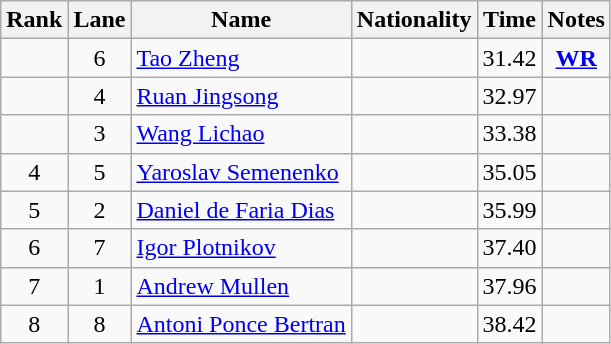<table class="wikitable sortable" style="text-align:center">
<tr>
<th>Rank</th>
<th>Lane</th>
<th>Name</th>
<th>Nationality</th>
<th>Time</th>
<th>Notes</th>
</tr>
<tr>
<td></td>
<td>6</td>
<td align=left><a href='#'>Tao Zheng</a></td>
<td align=left></td>
<td>31.42</td>
<td><strong><a href='#'>WR</a></strong></td>
</tr>
<tr>
<td></td>
<td>4</td>
<td align=left><a href='#'>Ruan Jingsong</a></td>
<td align=left></td>
<td>32.97</td>
<td></td>
</tr>
<tr>
<td></td>
<td>3</td>
<td align=left><a href='#'>Wang Lichao</a></td>
<td align=left></td>
<td>33.38</td>
<td></td>
</tr>
<tr>
<td>4</td>
<td>5</td>
<td align=left><a href='#'>Yaroslav Semenenko</a></td>
<td align=left></td>
<td>35.05</td>
<td></td>
</tr>
<tr>
<td>5</td>
<td>2</td>
<td align=left><a href='#'>Daniel de Faria Dias</a></td>
<td align=left></td>
<td>35.99</td>
<td></td>
</tr>
<tr>
<td>6</td>
<td>7</td>
<td align=left><a href='#'>Igor Plotnikov</a></td>
<td align=left></td>
<td>37.40</td>
<td></td>
</tr>
<tr>
<td>7</td>
<td>1</td>
<td align=left><a href='#'>Andrew Mullen</a></td>
<td align=left></td>
<td>37.96</td>
<td></td>
</tr>
<tr>
<td>8</td>
<td>8</td>
<td align=left><a href='#'>Antoni Ponce Bertran</a></td>
<td align=left></td>
<td>38.42</td>
<td></td>
</tr>
</table>
